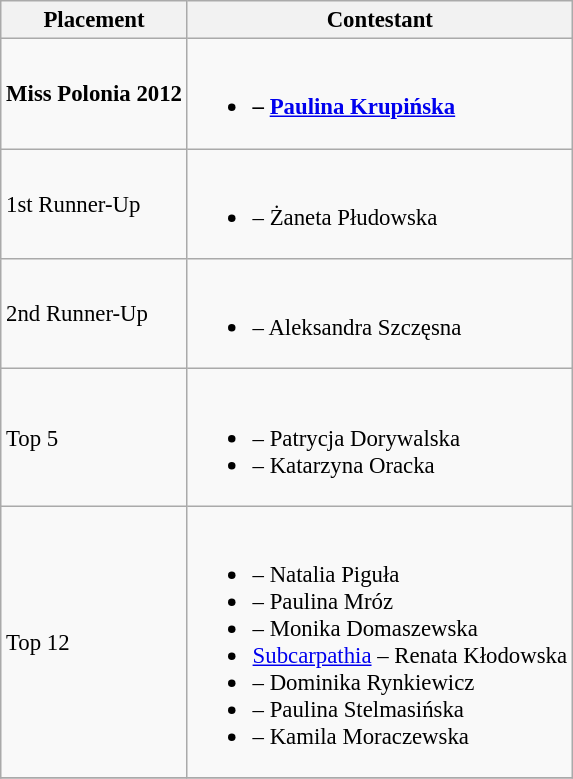<table class="wikitable sortable" style="font-size: 95%;">
<tr>
<th>Placement</th>
<th>Contestant</th>
</tr>
<tr>
<td><strong>Miss Polonia 2012</strong></td>
<td><br><ul><li><strong> – <a href='#'>Paulina Krupińska</a></strong></li></ul></td>
</tr>
<tr>
<td>1st Runner-Up</td>
<td><br><ul><li> – Żaneta Płudowska</li></ul></td>
</tr>
<tr>
<td>2nd Runner-Up</td>
<td><br><ul><li> – Aleksandra Szczęsna</li></ul></td>
</tr>
<tr>
<td>Top 5</td>
<td><br><ul><li> – Patrycja Dorywalska</li><li> – Katarzyna Oracka<br></li></ul></td>
</tr>
<tr>
<td>Top 12</td>
<td><br><ul><li> – Natalia Piguła</li><li> – Paulina Mróz</li><li> – Monika Domaszewska</li><li> <a href='#'>Subcarpathia</a> – Renata Kłodowska</li><li> – Dominika Rynkiewicz</li><li> – Paulina Stelmasińska</li><li> – Kamila Moraczewska</li></ul></td>
</tr>
<tr>
</tr>
</table>
